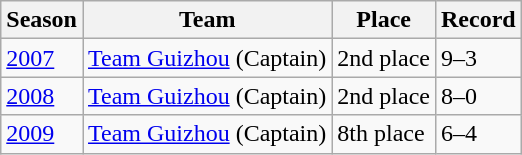<table class = "wikitable">
<tr>
<th>Season</th>
<th>Team</th>
<th>Place</th>
<th>Record</th>
</tr>
<tr>
<td><a href='#'>2007</a></td>
<td><a href='#'>Team Guizhou</a> (Captain)</td>
<td>2nd place</td>
<td>9–3</td>
</tr>
<tr>
<td><a href='#'>2008</a></td>
<td><a href='#'>Team Guizhou</a> (Captain)</td>
<td>2nd place</td>
<td>8–0</td>
</tr>
<tr>
<td><a href='#'>2009</a></td>
<td><a href='#'>Team Guizhou</a> (Captain)</td>
<td>8th place</td>
<td>6–4</td>
</tr>
</table>
